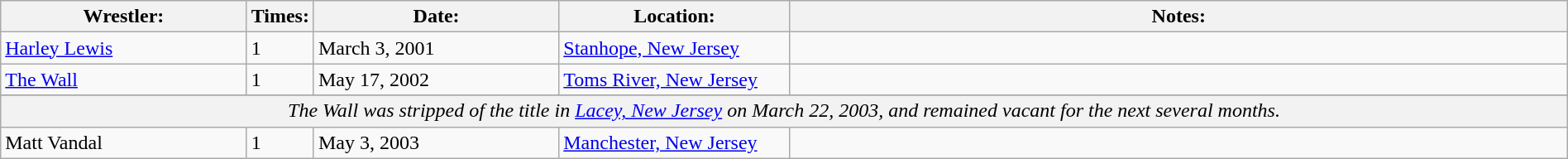<table class="wikitable" width=100%>
<tr>
<th width=16%>Wrestler:</th>
<th width=1%>Times:</th>
<th width=16%>Date:</th>
<th width=15%>Location:</th>
<th width=51%>Notes:</th>
</tr>
<tr>
<td><a href='#'>Harley Lewis</a></td>
<td>1</td>
<td>March 3, 2001</td>
<td><a href='#'>Stanhope, New Jersey</a></td>
<td></td>
</tr>
<tr>
<td><a href='#'>The Wall</a></td>
<td>1</td>
<td>May 17, 2002</td>
<td><a href='#'>Toms River, New Jersey</a></td>
<td></td>
</tr>
<tr>
</tr>
<tr style="background: #f2f2f2;">
<td colspan="5" align=center><em>The Wall was stripped of the title in <a href='#'>Lacey, New Jersey</a> on March 22, 2003, and remained vacant for the next several months.<strong></td>
</tr>
<tr>
<td>Matt Vandal</td>
<td>1</td>
<td>May 3, 2003</td>
<td><a href='#'>Manchester, New Jersey</a></td>
<td></td>
</tr>
</table>
